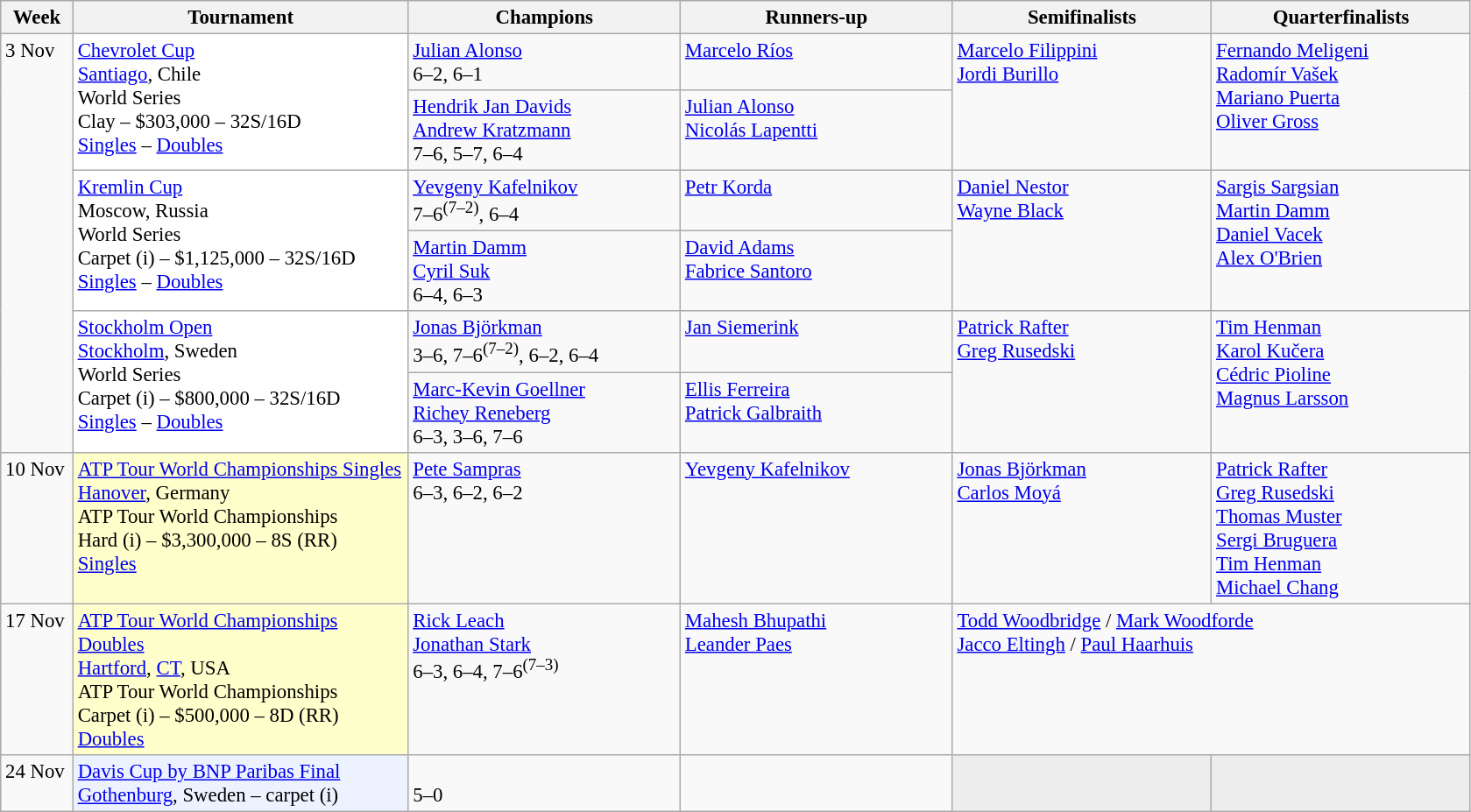<table class=wikitable style=font-size:95%>
<tr>
<th style="width:48px;">Week</th>
<th style="width:248px;">Tournament</th>
<th style="width:200px;">Champions</th>
<th style="width:200px;">Runners-up</th>
<th style="width:190px;">Semifinalists</th>
<th style="width:190px;">Quarterfinalists</th>
</tr>
<tr valign=top>
<td rowspan=6>3 Nov</td>
<td style="background:#FFF;" rowspan=2><a href='#'>Chevrolet Cup</a><br><a href='#'>Santiago</a>, Chile<br>World Series<br>Clay – $303,000 – 32S/16D <br> <a href='#'>Singles</a> – <a href='#'>Doubles</a></td>
<td> <a href='#'>Julian Alonso</a><br> 6–2, 6–1</td>
<td> <a href='#'>Marcelo Ríos</a></td>
<td rowspan=2> <a href='#'>Marcelo Filippini</a><br> <a href='#'>Jordi Burillo</a></td>
<td rowspan=2> <a href='#'>Fernando Meligeni</a><br> <a href='#'>Radomír Vašek</a><br> <a href='#'>Mariano Puerta</a><br> <a href='#'>Oliver Gross</a></td>
</tr>
<tr valign=top>
<td> <a href='#'>Hendrik Jan Davids</a><br> <a href='#'>Andrew Kratzmann</a><br> 7–6, 5–7, 6–4</td>
<td> <a href='#'>Julian Alonso</a><br> <a href='#'>Nicolás Lapentti</a></td>
</tr>
<tr valign=top>
<td style="background:#FFF;" rowspan=2><a href='#'>Kremlin Cup</a><br>Moscow, Russia<br>World Series<br>Carpet (i) – $1,125,000 – 32S/16D <br> <a href='#'>Singles</a> – <a href='#'>Doubles</a></td>
<td> <a href='#'>Yevgeny Kafelnikov</a><br> 7–6<sup>(7–2)</sup>, 6–4</td>
<td> <a href='#'>Petr Korda</a></td>
<td rowspan=2> <a href='#'>Daniel Nestor</a><br> <a href='#'>Wayne Black</a></td>
<td rowspan=2> <a href='#'>Sargis Sargsian</a><br> <a href='#'>Martin Damm</a><br> <a href='#'>Daniel Vacek</a><br> <a href='#'>Alex O'Brien</a></td>
</tr>
<tr valign=top>
<td> <a href='#'>Martin Damm</a><br> <a href='#'>Cyril Suk</a><br> 6–4, 6–3</td>
<td> <a href='#'>David Adams</a><br> <a href='#'>Fabrice Santoro</a></td>
</tr>
<tr valign=top>
<td style="background:#FFF;" rowspan=2><a href='#'>Stockholm Open</a><br><a href='#'>Stockholm</a>, Sweden<br>World Series<br>Carpet (i) – $800,000 – 32S/16D <br> <a href='#'>Singles</a> – <a href='#'>Doubles</a></td>
<td> <a href='#'>Jonas Björkman</a><br> 3–6, 7–6<sup>(7–2)</sup>, 6–2, 6–4</td>
<td> <a href='#'>Jan Siemerink</a></td>
<td rowspan=2> <a href='#'>Patrick Rafter</a><br> <a href='#'>Greg Rusedski</a></td>
<td rowspan=2> <a href='#'>Tim Henman</a><br> <a href='#'>Karol Kučera</a><br> <a href='#'>Cédric Pioline</a><br> <a href='#'>Magnus Larsson</a></td>
</tr>
<tr valign=top>
<td> <a href='#'>Marc-Kevin Goellner</a><br> <a href='#'>Richey Reneberg</a><br> 6–3, 3–6, 7–6</td>
<td> <a href='#'>Ellis Ferreira</a><br> <a href='#'>Patrick Galbraith</a></td>
</tr>
<tr valign=top>
<td>10 Nov</td>
<td bgcolor=#FFFFCC><a href='#'>ATP Tour World Championships Singles</a><br><a href='#'>Hanover</a>, Germany<br>ATP Tour World Championships<br>Hard (i) – $3,300,000 – 8S (RR) <br> <a href='#'>Singles</a></td>
<td> <a href='#'>Pete Sampras</a><br> 6–3, 6–2, 6–2</td>
<td> <a href='#'>Yevgeny Kafelnikov</a></td>
<td> <a href='#'>Jonas Björkman</a><br> <a href='#'>Carlos Moyá</a></td>
<td> <a href='#'>Patrick Rafter</a><br> <a href='#'>Greg Rusedski</a><br> <a href='#'>Thomas Muster</a><br> <a href='#'>Sergi Bruguera</a><br> <a href='#'>Tim Henman</a><br> <a href='#'>Michael Chang</a></td>
</tr>
<tr valign=top>
<td>17 Nov</td>
<td bgcolor=#FFFFCC><a href='#'>ATP Tour World Championships Doubles</a><br> <a href='#'>Hartford</a>, <a href='#'>CT</a>, USA<br>ATP Tour World Championships<br>Carpet (i) – $500,000 – 8D (RR) <br> <a href='#'>Doubles</a></td>
<td> <a href='#'>Rick Leach</a><br> <a href='#'>Jonathan Stark</a><br> 6–3, 6–4, 7–6<sup>(7–3)</sup></td>
<td> <a href='#'>Mahesh Bhupathi</a><br> <a href='#'>Leander Paes</a></td>
<td colspan="2"> <a href='#'>Todd Woodbridge</a> /  <a href='#'>Mark Woodforde</a><br> <a href='#'>Jacco Eltingh</a> /  <a href='#'>Paul Haarhuis</a></td>
</tr>
<tr valign=top>
<td>24 Nov</td>
<td style="background:#ECF2FF;"><a href='#'>Davis Cup by BNP Paribas Final</a><br><a href='#'>Gothenburg</a>, Sweden – carpet (i)</td>
<td><br>5–0</td>
<td></td>
<td bgcolor=#ededed></td>
<td bgcolor=#ededed></td>
</tr>
</table>
